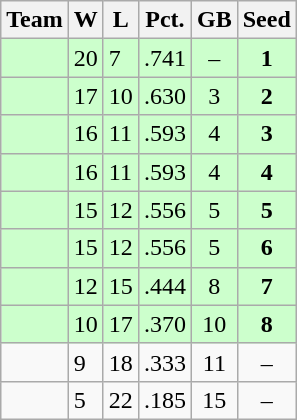<table class=wikitable>
<tr>
<th>Team</th>
<th>W</th>
<th>L</th>
<th>Pct.</th>
<th>GB</th>
<th>Seed</th>
</tr>
<tr style="background: #ccffcc">
<td></td>
<td>20</td>
<td>7</td>
<td>.741</td>
<td style="text-align: center">–</td>
<td style="text-align: center"><strong>1</strong></td>
</tr>
<tr style="background: #ccffcc">
<td></td>
<td>17</td>
<td>10</td>
<td>.630</td>
<td style="text-align: center">3</td>
<td style="text-align: center"><strong>2</strong></td>
</tr>
<tr style="background: #ccffcc">
<td></td>
<td>16</td>
<td>11</td>
<td>.593</td>
<td style="text-align: center">4</td>
<td style="text-align: center"><strong>3</strong></td>
</tr>
<tr style="background: #ccffcc">
<td></td>
<td>16</td>
<td>11</td>
<td>.593</td>
<td style="text-align: center">4</td>
<td style="text-align: center"><strong>4</strong></td>
</tr>
<tr style="background: #ccffcc">
<td></td>
<td>15</td>
<td>12</td>
<td>.556</td>
<td style="text-align: center">5</td>
<td style="text-align: center"><strong>5</strong></td>
</tr>
<tr style="background: #ccffcc">
<td></td>
<td>15</td>
<td>12</td>
<td>.556</td>
<td style="text-align: center">5</td>
<td style="text-align: center"><strong>6</strong></td>
</tr>
<tr style="background: #ccffcc">
<td></td>
<td>12</td>
<td>15</td>
<td>.444</td>
<td style="text-align: center">8</td>
<td style="text-align: center"><strong>7</strong></td>
</tr>
<tr style="background: #ccffcc">
<td></td>
<td>10</td>
<td>17</td>
<td>.370</td>
<td style="text-align: center">10</td>
<td style="text-align: center"><strong>8</strong></td>
</tr>
<tr>
<td></td>
<td>9</td>
<td>18</td>
<td>.333</td>
<td style="text-align: center">11</td>
<td style="text-align: center">–</td>
</tr>
<tr>
<td></td>
<td>5</td>
<td>22</td>
<td>.185</td>
<td style="text-align: center">15</td>
<td style="text-align: center">–</td>
</tr>
</table>
